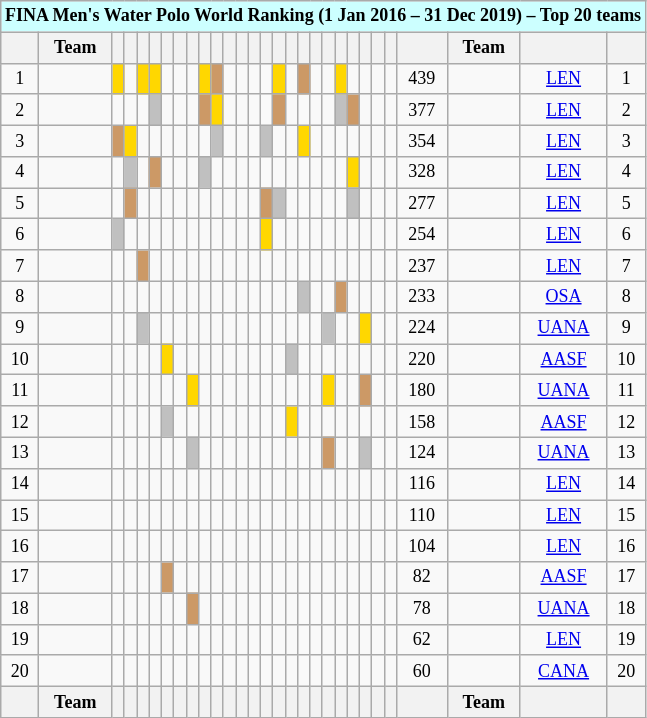<table class="wikitable" style="text-align: center; font-size: 75%; margin-left: 1em;">
<tr>
<th colspan="29" style="background-color: #ccffff;">FINA Men's Water Polo World Ranking (1 Jan 2016 – 31 Dec 2019) – Top 20 teams</th>
</tr>
<tr>
<th></th>
<th>Team</th>
<th><a href='#'></a></th>
<th><a href='#'></a></th>
<th><a href='#'></a></th>
<th><a href='#'></a></th>
<th><a href='#'></a></th>
<th></th>
<th><a href='#'></a></th>
<th><a href='#'></a></th>
<th><a href='#'></a></th>
<th><a href='#'></a></th>
<th><a href='#'></a></th>
<th></th>
<th><a href='#'></a></th>
<th><a href='#'></a></th>
<th><a href='#'></a></th>
<th><a href='#'></a></th>
<th><a href='#'></a></th>
<th><a href='#'></a></th>
<th><a href='#'></a></th>
<th><a href='#'></a></th>
<th><a href='#'></a></th>
<th><a href='#'></a></th>
<th><a href='#'></a></th>
<th></th>
<th>Team</th>
<th></th>
<th></th>
</tr>
<tr>
<td>1</td>
<td style="text-align: left;"></td>
<td style="background-color: gold;"></td>
<td></td>
<td style="background-color: gold;"></td>
<td style="background-color: gold;"></td>
<td></td>
<td></td>
<td></td>
<td style="background-color: gold;"></td>
<td style="background-color: #cc9966;"></td>
<td></td>
<td></td>
<td></td>
<td></td>
<td style="background-color: gold;"></td>
<td></td>
<td style="background-color: #cc9966;"></td>
<td></td>
<td></td>
<td style="background-color: gold;"></td>
<td></td>
<td></td>
<td></td>
<td></td>
<td>439</td>
<td style="text-align: left;"></td>
<td><a href='#'>LEN</a></td>
<td>1</td>
</tr>
<tr>
<td>2</td>
<td style="text-align: left;"></td>
<td></td>
<td></td>
<td></td>
<td style="background-color: silver;"></td>
<td></td>
<td></td>
<td></td>
<td style="background-color: #cc9966;"></td>
<td style="background-color: gold;"></td>
<td></td>
<td></td>
<td></td>
<td></td>
<td style="background-color: #cc9966;"></td>
<td></td>
<td></td>
<td></td>
<td></td>
<td style="background-color: silver;"></td>
<td style="background-color: #cc9966;"></td>
<td></td>
<td></td>
<td></td>
<td>377</td>
<td style="text-align: left;"></td>
<td><a href='#'>LEN</a></td>
<td>2</td>
</tr>
<tr>
<td>3</td>
<td style="text-align: left;"></td>
<td style="background-color: #cc9966;"></td>
<td style="background-color: gold;"></td>
<td></td>
<td></td>
<td></td>
<td></td>
<td></td>
<td></td>
<td style="background-color: silver;"></td>
<td></td>
<td></td>
<td></td>
<td style="background-color: silver;"></td>
<td></td>
<td></td>
<td style="background-color: gold;"></td>
<td></td>
<td></td>
<td></td>
<td></td>
<td></td>
<td></td>
<td></td>
<td>354</td>
<td style="text-align: left;"></td>
<td><a href='#'>LEN</a></td>
<td>3</td>
</tr>
<tr>
<td>4</td>
<td style="text-align: left;"></td>
<td></td>
<td style="background-color: silver;"></td>
<td></td>
<td style="background-color: #cc9966;"></td>
<td></td>
<td></td>
<td></td>
<td style="background-color: silver;"></td>
<td></td>
<td></td>
<td></td>
<td></td>
<td></td>
<td></td>
<td></td>
<td></td>
<td></td>
<td></td>
<td></td>
<td style="background-color: gold;"></td>
<td></td>
<td></td>
<td></td>
<td>328</td>
<td style="text-align: left;"></td>
<td><a href='#'>LEN</a></td>
<td>4</td>
</tr>
<tr>
<td>5</td>
<td style="text-align: left;"></td>
<td></td>
<td style="background-color: #cc9966;"></td>
<td></td>
<td></td>
<td></td>
<td></td>
<td></td>
<td></td>
<td></td>
<td></td>
<td></td>
<td></td>
<td style="background-color: #cc9966;"></td>
<td style="background-color: silver;"></td>
<td></td>
<td></td>
<td></td>
<td></td>
<td></td>
<td style="background-color: silver;"></td>
<td></td>
<td></td>
<td></td>
<td>277</td>
<td style="text-align: left;"></td>
<td><a href='#'>LEN</a></td>
<td>5</td>
</tr>
<tr>
<td>6</td>
<td style="text-align: left;"></td>
<td style="background-color: silver;"></td>
<td></td>
<td></td>
<td></td>
<td></td>
<td></td>
<td></td>
<td></td>
<td></td>
<td></td>
<td></td>
<td></td>
<td style="background-color: gold;"></td>
<td></td>
<td></td>
<td></td>
<td></td>
<td></td>
<td></td>
<td></td>
<td></td>
<td></td>
<td></td>
<td>254</td>
<td style="text-align: left;"></td>
<td><a href='#'>LEN</a></td>
<td>6</td>
</tr>
<tr>
<td>7</td>
<td style="text-align: left;"></td>
<td></td>
<td></td>
<td style="background-color: #cc9966;"></td>
<td></td>
<td></td>
<td></td>
<td></td>
<td></td>
<td></td>
<td></td>
<td></td>
<td></td>
<td></td>
<td></td>
<td></td>
<td></td>
<td></td>
<td></td>
<td></td>
<td></td>
<td></td>
<td></td>
<td></td>
<td>237</td>
<td style="text-align: left;"></td>
<td><a href='#'>LEN</a></td>
<td>7</td>
</tr>
<tr>
<td>8</td>
<td style="text-align: left;"></td>
<td></td>
<td></td>
<td></td>
<td></td>
<td></td>
<td></td>
<td></td>
<td></td>
<td></td>
<td></td>
<td></td>
<td></td>
<td></td>
<td></td>
<td></td>
<td style="background-color: silver;"></td>
<td></td>
<td></td>
<td style="background-color: #cc9966;"></td>
<td></td>
<td></td>
<td></td>
<td></td>
<td>233</td>
<td style="text-align: left;"></td>
<td><a href='#'>OSA</a></td>
<td>8</td>
</tr>
<tr>
<td>9</td>
<td style="text-align: left;"></td>
<td></td>
<td></td>
<td style="background-color: silver;"></td>
<td></td>
<td></td>
<td></td>
<td></td>
<td></td>
<td></td>
<td></td>
<td></td>
<td></td>
<td></td>
<td></td>
<td></td>
<td></td>
<td></td>
<td style="background-color: silver;"></td>
<td></td>
<td></td>
<td style="background-color: gold;"></td>
<td></td>
<td></td>
<td>224</td>
<td style="text-align: left;"></td>
<td><a href='#'>UANA</a></td>
<td>9</td>
</tr>
<tr>
<td>10</td>
<td style="text-align: left;"></td>
<td></td>
<td></td>
<td></td>
<td></td>
<td style="background-color: gold;"></td>
<td></td>
<td></td>
<td></td>
<td></td>
<td></td>
<td></td>
<td></td>
<td></td>
<td></td>
<td style="background-color: silver;"></td>
<td></td>
<td></td>
<td></td>
<td></td>
<td></td>
<td></td>
<td></td>
<td></td>
<td>220</td>
<td style="text-align: left;"></td>
<td><a href='#'>AASF</a></td>
<td>10</td>
</tr>
<tr>
<td>11</td>
<td style="text-align: left;"></td>
<td></td>
<td></td>
<td></td>
<td></td>
<td></td>
<td></td>
<td style="background-color: gold;"></td>
<td></td>
<td></td>
<td></td>
<td></td>
<td></td>
<td></td>
<td></td>
<td></td>
<td></td>
<td></td>
<td style="background-color: gold;"></td>
<td></td>
<td></td>
<td style="background-color: #cc9966;"></td>
<td></td>
<td></td>
<td>180</td>
<td style="text-align: left;"></td>
<td><a href='#'>UANA</a></td>
<td>11</td>
</tr>
<tr>
<td>12</td>
<td style="text-align: left;"></td>
<td></td>
<td></td>
<td></td>
<td></td>
<td style="background-color: silver;"></td>
<td></td>
<td></td>
<td></td>
<td></td>
<td></td>
<td></td>
<td></td>
<td></td>
<td></td>
<td style="background-color: gold;"></td>
<td></td>
<td></td>
<td></td>
<td></td>
<td></td>
<td></td>
<td></td>
<td></td>
<td>158</td>
<td style="text-align: left;"></td>
<td><a href='#'>AASF</a></td>
<td>12</td>
</tr>
<tr>
<td>13</td>
<td style="text-align: left;"></td>
<td></td>
<td></td>
<td></td>
<td></td>
<td></td>
<td></td>
<td style="background-color: silver;"></td>
<td></td>
<td></td>
<td></td>
<td></td>
<td></td>
<td></td>
<td></td>
<td></td>
<td></td>
<td></td>
<td style="background-color: #cc9966;"></td>
<td></td>
<td></td>
<td style="background-color: silver;"></td>
<td></td>
<td></td>
<td>124</td>
<td style="text-align: left;"></td>
<td><a href='#'>UANA</a></td>
<td>13</td>
</tr>
<tr>
<td>14</td>
<td style="text-align: left;"></td>
<td></td>
<td></td>
<td></td>
<td></td>
<td></td>
<td></td>
<td></td>
<td></td>
<td></td>
<td></td>
<td></td>
<td></td>
<td></td>
<td></td>
<td></td>
<td></td>
<td></td>
<td></td>
<td></td>
<td></td>
<td></td>
<td></td>
<td></td>
<td>116</td>
<td style="text-align: left;"></td>
<td><a href='#'>LEN</a></td>
<td>14</td>
</tr>
<tr>
<td>15</td>
<td style="text-align: left;"></td>
<td></td>
<td></td>
<td></td>
<td></td>
<td></td>
<td></td>
<td></td>
<td></td>
<td></td>
<td></td>
<td></td>
<td></td>
<td></td>
<td></td>
<td></td>
<td></td>
<td></td>
<td></td>
<td></td>
<td></td>
<td></td>
<td></td>
<td></td>
<td>110</td>
<td style="text-align: left;"></td>
<td><a href='#'>LEN</a></td>
<td>15</td>
</tr>
<tr>
<td>16</td>
<td style="text-align: left;"></td>
<td></td>
<td></td>
<td></td>
<td></td>
<td></td>
<td></td>
<td></td>
<td></td>
<td></td>
<td></td>
<td></td>
<td></td>
<td></td>
<td></td>
<td></td>
<td></td>
<td></td>
<td></td>
<td></td>
<td></td>
<td></td>
<td></td>
<td></td>
<td>104</td>
<td style="text-align: left;"></td>
<td><a href='#'>LEN</a></td>
<td>16</td>
</tr>
<tr>
<td>17</td>
<td style="text-align: left;"></td>
<td></td>
<td></td>
<td></td>
<td></td>
<td style="background-color: #cc9966;"></td>
<td></td>
<td></td>
<td></td>
<td></td>
<td></td>
<td></td>
<td></td>
<td></td>
<td></td>
<td></td>
<td></td>
<td></td>
<td></td>
<td></td>
<td></td>
<td></td>
<td></td>
<td></td>
<td>82</td>
<td style="text-align: left;"></td>
<td><a href='#'>AASF</a></td>
<td>17</td>
</tr>
<tr>
<td>18</td>
<td style="text-align: left;"></td>
<td></td>
<td></td>
<td></td>
<td></td>
<td></td>
<td></td>
<td style="background-color: #cc9966;"></td>
<td></td>
<td></td>
<td></td>
<td></td>
<td></td>
<td></td>
<td></td>
<td></td>
<td></td>
<td></td>
<td></td>
<td></td>
<td></td>
<td></td>
<td></td>
<td></td>
<td>78</td>
<td style="text-align: left;"></td>
<td><a href='#'>UANA</a></td>
<td>18</td>
</tr>
<tr>
<td>19</td>
<td style="text-align: left;"></td>
<td></td>
<td></td>
<td></td>
<td></td>
<td></td>
<td></td>
<td></td>
<td></td>
<td></td>
<td></td>
<td></td>
<td></td>
<td></td>
<td></td>
<td></td>
<td></td>
<td></td>
<td></td>
<td></td>
<td></td>
<td></td>
<td></td>
<td></td>
<td>62</td>
<td style="text-align: left;"></td>
<td><a href='#'>LEN</a></td>
<td>19</td>
</tr>
<tr>
<td>20</td>
<td style="text-align: left;"></td>
<td></td>
<td></td>
<td></td>
<td></td>
<td></td>
<td></td>
<td></td>
<td></td>
<td></td>
<td></td>
<td></td>
<td></td>
<td></td>
<td></td>
<td></td>
<td></td>
<td></td>
<td></td>
<td></td>
<td></td>
<td></td>
<td></td>
<td></td>
<td>60</td>
<td style="text-align: left;"></td>
<td><a href='#'>CANA</a></td>
<td>20</td>
</tr>
<tr>
<th></th>
<th>Team</th>
<th><a href='#'></a></th>
<th><a href='#'></a></th>
<th><a href='#'></a></th>
<th><a href='#'></a></th>
<th><a href='#'></a></th>
<th></th>
<th><a href='#'></a></th>
<th><a href='#'></a></th>
<th><a href='#'></a></th>
<th><a href='#'></a></th>
<th><a href='#'></a></th>
<th></th>
<th><a href='#'></a></th>
<th><a href='#'></a></th>
<th><a href='#'></a></th>
<th><a href='#'></a></th>
<th><a href='#'></a></th>
<th><a href='#'></a></th>
<th><a href='#'></a></th>
<th><a href='#'></a></th>
<th><a href='#'></a></th>
<th><a href='#'></a></th>
<th><a href='#'></a></th>
<th></th>
<th>Team</th>
<th></th>
<th></th>
</tr>
</table>
